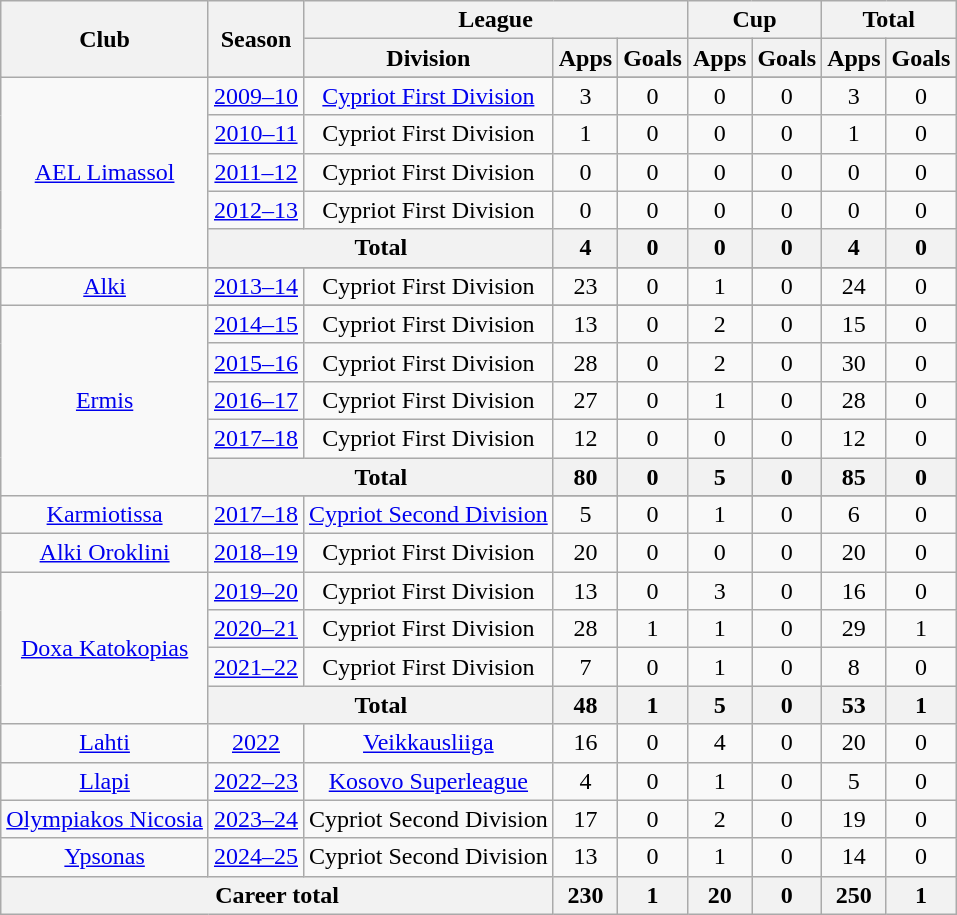<table class="wikitable" style="text-align:center;">
<tr>
<th rowspan="2">Club</th>
<th rowspan="2">Season</th>
<th colspan="3">League</th>
<th colspan="2">Cup</th>
<th colspan="2">Total</th>
</tr>
<tr>
<th>Division</th>
<th>Apps</th>
<th>Goals</th>
<th>Apps</th>
<th>Goals</th>
<th>Apps</th>
<th>Goals</th>
</tr>
<tr ||-||-||-|->
<td rowspan="6" valign="center"><a href='#'>AEL Limassol</a></td>
</tr>
<tr>
<td><a href='#'>2009–10</a></td>
<td><a href='#'>Cypriot First Division</a></td>
<td>3</td>
<td>0</td>
<td>0</td>
<td>0</td>
<td>3</td>
<td>0</td>
</tr>
<tr>
<td><a href='#'>2010–11</a></td>
<td>Cypriot First Division</td>
<td>1</td>
<td>0</td>
<td>0</td>
<td>0</td>
<td>1</td>
<td>0</td>
</tr>
<tr>
<td><a href='#'>2011–12</a></td>
<td>Cypriot First Division</td>
<td>0</td>
<td>0</td>
<td>0</td>
<td>0</td>
<td>0</td>
<td>0</td>
</tr>
<tr>
<td><a href='#'>2012–13</a></td>
<td>Cypriot First Division</td>
<td>0</td>
<td>0</td>
<td>0</td>
<td>0</td>
<td>0</td>
<td>0</td>
</tr>
<tr>
<th colspan=2>Total</th>
<th>4</th>
<th>0</th>
<th>0</th>
<th>0</th>
<th>4</th>
<th>0</th>
</tr>
<tr>
<td rowspan="2" valign="center"><a href='#'>Alki</a></td>
</tr>
<tr>
<td><a href='#'>2013–14</a></td>
<td>Cypriot First Division</td>
<td>23</td>
<td>0</td>
<td>1</td>
<td>0</td>
<td>24</td>
<td>0</td>
</tr>
<tr>
<td rowspan="6" valign="center"><a href='#'>Ermis</a></td>
</tr>
<tr>
<td><a href='#'>2014–15</a></td>
<td>Cypriot First Division</td>
<td>13</td>
<td>0</td>
<td>2</td>
<td>0</td>
<td>15</td>
<td>0</td>
</tr>
<tr>
<td><a href='#'>2015–16</a></td>
<td>Cypriot First Division</td>
<td>28</td>
<td>0</td>
<td>2</td>
<td>0</td>
<td>30</td>
<td>0</td>
</tr>
<tr>
<td><a href='#'>2016–17</a></td>
<td>Cypriot First Division</td>
<td>27</td>
<td>0</td>
<td>1</td>
<td>0</td>
<td>28</td>
<td>0</td>
</tr>
<tr>
<td><a href='#'>2017–18</a></td>
<td>Cypriot First Division</td>
<td>12</td>
<td>0</td>
<td>0</td>
<td>0</td>
<td>12</td>
<td>0</td>
</tr>
<tr>
<th colspan=2>Total</th>
<th>80</th>
<th>0</th>
<th>5</th>
<th>0</th>
<th>85</th>
<th>0</th>
</tr>
<tr>
<td rowspan="2" valign="center"><a href='#'>Karmiotissa</a></td>
</tr>
<tr>
<td><a href='#'>2017–18</a></td>
<td><a href='#'>Cypriot Second Division</a></td>
<td>5</td>
<td>0</td>
<td>1</td>
<td>0</td>
<td>6</td>
<td>0</td>
</tr>
<tr>
<td><a href='#'>Alki Oroklini</a></td>
<td><a href='#'>2018–19</a></td>
<td>Cypriot First Division</td>
<td>20</td>
<td>0</td>
<td>0</td>
<td>0</td>
<td>20</td>
<td>0</td>
</tr>
<tr>
<td rowspan=4><a href='#'>Doxa Katokopias</a></td>
<td><a href='#'>2019–20</a></td>
<td>Cypriot First Division</td>
<td>13</td>
<td>0</td>
<td>3</td>
<td>0</td>
<td>16</td>
<td>0</td>
</tr>
<tr>
<td><a href='#'>2020–21</a></td>
<td>Cypriot First Division</td>
<td>28</td>
<td>1</td>
<td>1</td>
<td>0</td>
<td>29</td>
<td>1</td>
</tr>
<tr>
<td><a href='#'>2021–22</a></td>
<td>Cypriot First Division</td>
<td>7</td>
<td>0</td>
<td>1</td>
<td>0</td>
<td>8</td>
<td>0</td>
</tr>
<tr>
<th colspan=2>Total</th>
<th>48</th>
<th>1</th>
<th>5</th>
<th>0</th>
<th>53</th>
<th>1</th>
</tr>
<tr>
<td><a href='#'>Lahti</a></td>
<td><a href='#'>2022</a></td>
<td><a href='#'>Veikkausliiga</a></td>
<td>16</td>
<td>0</td>
<td>4</td>
<td>0</td>
<td>20</td>
<td>0</td>
</tr>
<tr>
<td><a href='#'>Llapi</a></td>
<td><a href='#'>2022–23</a></td>
<td><a href='#'>Kosovo Superleague</a></td>
<td>4</td>
<td>0</td>
<td>1</td>
<td>0</td>
<td>5</td>
<td>0</td>
</tr>
<tr>
<td><a href='#'>Olympiakos Nicosia</a></td>
<td><a href='#'>2023–24</a></td>
<td>Cypriot Second Division</td>
<td>17</td>
<td>0</td>
<td>2</td>
<td>0</td>
<td>19</td>
<td>0</td>
</tr>
<tr>
<td><a href='#'>Ypsonas</a></td>
<td><a href='#'>2024–25</a></td>
<td>Cypriot Second Division</td>
<td>13</td>
<td>0</td>
<td>1</td>
<td>0</td>
<td>14</td>
<td>0</td>
</tr>
<tr>
<th colspan=3>Career total</th>
<th>230</th>
<th>1</th>
<th>20</th>
<th>0</th>
<th>250</th>
<th>1</th>
</tr>
</table>
